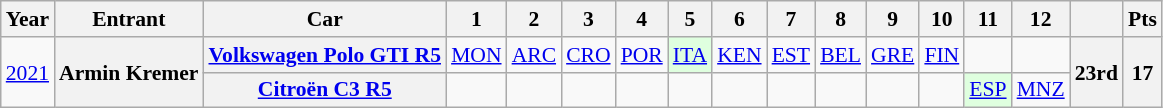<table class="wikitable" style="text-align:center; font-size:90%">
<tr>
<th>Year</th>
<th>Entrant</th>
<th>Car</th>
<th>1</th>
<th>2</th>
<th>3</th>
<th>4</th>
<th>5</th>
<th>6</th>
<th>7</th>
<th>8</th>
<th>9</th>
<th>10</th>
<th>11</th>
<th>12</th>
<th></th>
<th>Pts</th>
</tr>
<tr>
<td rowspan=2><a href='#'>2021</a></td>
<th rowspan=2>Armin Kremer</th>
<th><a href='#'>Volkswagen Polo GTI R5</a></th>
<td><a href='#'>MON</a></td>
<td><a href='#'>ARC</a></td>
<td><a href='#'>CRO</a></td>
<td><a href='#'>POR</a></td>
<td style="background:#DFFFDF;"><a href='#'>ITA</a><br></td>
<td><a href='#'>KEN</a></td>
<td><a href='#'>EST</a></td>
<td><a href='#'>BEL</a></td>
<td><a href='#'>GRE</a></td>
<td><a href='#'>FIN</a></td>
<td></td>
<td></td>
<th rowspan=2>23rd</th>
<th rowspan=2>17</th>
</tr>
<tr>
<th><a href='#'>Citroën C3 R5</a></th>
<td></td>
<td></td>
<td></td>
<td></td>
<td></td>
<td></td>
<td></td>
<td></td>
<td></td>
<td></td>
<td style="background:#DFFFDF;"><a href='#'>ESP</a><br></td>
<td><a href='#'>MNZ</a></td>
</tr>
</table>
